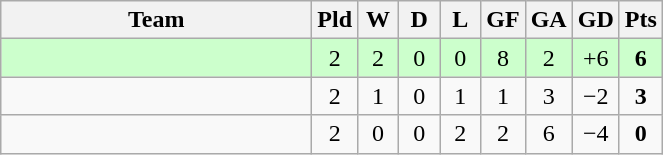<table class=wikitable style="text-align:center">
<tr>
<th width=200>Team</th>
<th width=20>Pld</th>
<th width=20>W</th>
<th width=20>D</th>
<th width=20>L</th>
<th width=20>GF</th>
<th width=20>GA</th>
<th width=20>GD</th>
<th width=20>Pts</th>
</tr>
<tr style=background:#ccffcc>
<td align=left></td>
<td>2</td>
<td>2</td>
<td>0</td>
<td>0</td>
<td>8</td>
<td>2</td>
<td>+6</td>
<td><strong>6</strong></td>
</tr>
<tr>
<td align=left></td>
<td>2</td>
<td>1</td>
<td>0</td>
<td>1</td>
<td>1</td>
<td>3</td>
<td>−2</td>
<td><strong>3</strong></td>
</tr>
<tr>
<td align=left></td>
<td>2</td>
<td>0</td>
<td>0</td>
<td>2</td>
<td>2</td>
<td>6</td>
<td>−4</td>
<td><strong>0</strong></td>
</tr>
</table>
